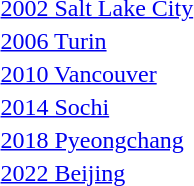<table>
<tr>
<td><a href='#'>2002 Salt Lake City</a><br></td>
<td></td>
<td></td>
<td></td>
</tr>
<tr>
<td><a href='#'>2006 Turin</a><br></td>
<td></td>
<td></td>
<td></td>
</tr>
<tr>
<td><a href='#'>2010 Vancouver</a><br></td>
<td></td>
<td></td>
<td></td>
</tr>
<tr>
<td><a href='#'>2014 Sochi</a><br></td>
<td></td>
<td></td>
<td></td>
</tr>
<tr valign="top">
<td><a href='#'>2018 Pyeongchang</a><br></td>
<td></td>
<td></td>
<td></td>
</tr>
<tr>
<td><a href='#'>2022 Beijing</a> <br></td>
<td></td>
<td></td>
<td></td>
</tr>
<tr>
</tr>
</table>
